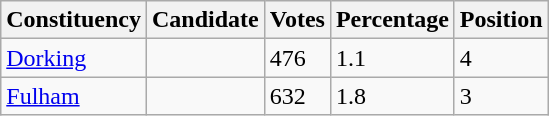<table class="wikitable">
<tr>
<th>Constituency</th>
<th>Candidate</th>
<th>Votes</th>
<th>Percentage</th>
<th>Position</th>
</tr>
<tr>
<td><a href='#'>Dorking</a></td>
<td></td>
<td>476</td>
<td>1.1</td>
<td>4</td>
</tr>
<tr>
<td><a href='#'>Fulham</a></td>
<td></td>
<td>632</td>
<td>1.8</td>
<td>3</td>
</tr>
</table>
